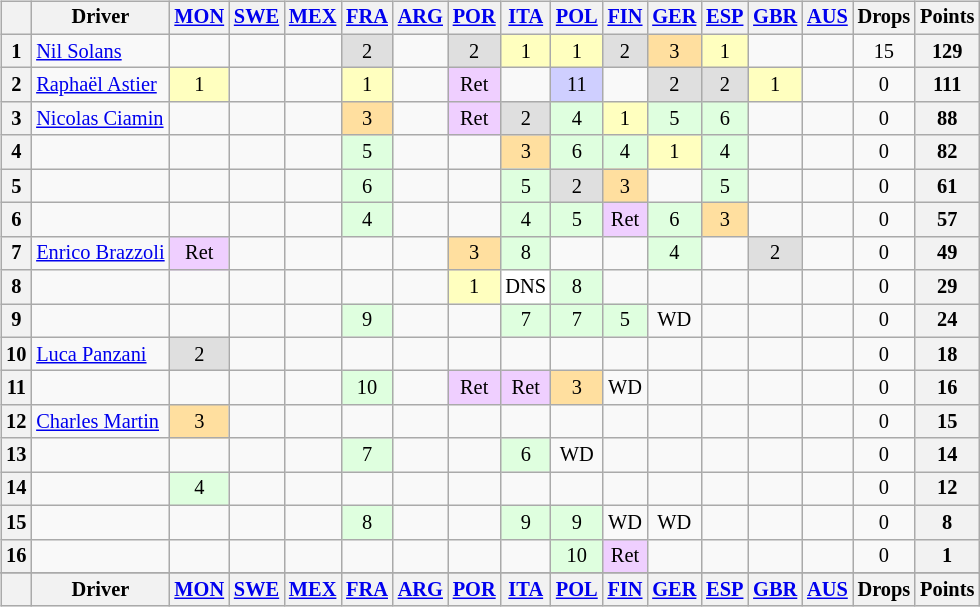<table>
<tr>
<td><br><table class="wikitable" style="font-size: 85%; text-align: center;">
<tr valign="top">
<th valign="middle"></th>
<th valign="middle">Driver</th>
<th><a href='#'>MON</a><br></th>
<th><a href='#'>SWE</a><br></th>
<th><a href='#'>MEX</a><br></th>
<th><a href='#'>FRA</a><br></th>
<th><a href='#'>ARG</a><br></th>
<th><a href='#'>POR</a><br></th>
<th><a href='#'>ITA</a><br></th>
<th><a href='#'>POL</a><br></th>
<th><a href='#'>FIN</a><br></th>
<th><a href='#'>GER</a><br></th>
<th><a href='#'>ESP</a><br></th>
<th><a href='#'>GBR</a><br></th>
<th><a href='#'>AUS</a><br></th>
<th valign="middle">Drops</th>
<th valign="middle">Points</th>
</tr>
<tr>
<th>1</th>
<td align="left"> <a href='#'>Nil Solans</a></td>
<td></td>
<td></td>
<td></td>
<td style="background:#dfdfdf;">2</td>
<td></td>
<td style="background:#dfdfdf;">2</td>
<td style="background:#ffffbf;">1</td>
<td style="background:#ffffbf;">1</td>
<td style="background:#dfdfdf;">2</td>
<td style="background:#ffdf9f;">3</td>
<td style="background:#ffffbf;">1</td>
<td></td>
<td></td>
<td>15</td>
<th>129</th>
</tr>
<tr>
<th>2</th>
<td align="left"> <a href='#'>Raphaël Astier</a></td>
<td style="background:#ffffbf;">1</td>
<td></td>
<td></td>
<td style="background:#ffffbf;">1</td>
<td></td>
<td style="background:#efcfff;">Ret</td>
<td></td>
<td style="background:#cfcfff;">11</td>
<td></td>
<td style="background:#dfdfdf;">2</td>
<td style="background:#dfdfdf;">2</td>
<td style="background:#ffffbf;">1</td>
<td></td>
<td>0</td>
<th>111</th>
</tr>
<tr>
<th>3</th>
<td align="left"> <a href='#'>Nicolas Ciamin</a></td>
<td></td>
<td></td>
<td></td>
<td style="background:#ffdf9f;">3</td>
<td></td>
<td style="background:#efcfff;">Ret</td>
<td style="background:#dfdfdf;">2</td>
<td style="background:#dfffdf;">4</td>
<td style="background:#ffffbf;">1</td>
<td style="background:#dfffdf;">5</td>
<td style="background:#dfffdf;">6</td>
<td></td>
<td></td>
<td>0</td>
<th>88</th>
</tr>
<tr>
<th>4</th>
<td align="left"></td>
<td></td>
<td></td>
<td></td>
<td style="background:#dfffdf;">5</td>
<td></td>
<td></td>
<td style="background:#ffdf9f;">3</td>
<td style="background:#dfffdf;">6</td>
<td style="background:#dfffdf;">4</td>
<td style="background:#ffffbf;">1</td>
<td style="background:#dfffdf;">4</td>
<td></td>
<td></td>
<td>0</td>
<th>82</th>
</tr>
<tr>
<th>5</th>
<td align="left"></td>
<td></td>
<td></td>
<td></td>
<td style="background:#dfffdf;">6</td>
<td></td>
<td></td>
<td style="background:#dfffdf;">5</td>
<td style="background:#dfdfdf;">2</td>
<td style="background:#ffdf9f;">3</td>
<td></td>
<td style="background:#dfffdf;">5</td>
<td></td>
<td></td>
<td>0</td>
<th>61</th>
</tr>
<tr>
<th>6</th>
<td align="left"></td>
<td></td>
<td></td>
<td></td>
<td style="background:#dfffdf;">4</td>
<td></td>
<td></td>
<td style="background:#dfffdf;">4</td>
<td style="background:#dfffdf;">5</td>
<td style="background:#efcfff;">Ret</td>
<td style="background:#dfffdf;">6</td>
<td style="background:#ffdf9f;">3</td>
<td></td>
<td></td>
<td>0</td>
<th>57</th>
</tr>
<tr>
<th>7</th>
<td align="left"> <a href='#'>Enrico Brazzoli</a></td>
<td style="background:#efcfff;">Ret</td>
<td></td>
<td></td>
<td></td>
<td></td>
<td style="background:#ffdf9f;">3</td>
<td style="background:#dfffdf;">8</td>
<td></td>
<td></td>
<td style="background:#dfffdf;">4</td>
<td></td>
<td style="background:#dfdfdf;">2</td>
<td></td>
<td>0</td>
<th>49</th>
</tr>
<tr>
<th>8</th>
<td align="left"></td>
<td></td>
<td></td>
<td></td>
<td></td>
<td></td>
<td style="background:#ffffbf;">1</td>
<td style="background:#ffffff;">DNS</td>
<td style="background:#dfffdf;">8</td>
<td></td>
<td></td>
<td></td>
<td></td>
<td></td>
<td>0</td>
<th>29</th>
</tr>
<tr>
<th>9</th>
<td align="left"></td>
<td></td>
<td></td>
<td></td>
<td style="background:#dfffdf;">9</td>
<td></td>
<td></td>
<td style="background:#dfffdf;">7</td>
<td style="background:#dfffdf;">7</td>
<td style="background:#dfffdf;">5</td>
<td>WD</td>
<td></td>
<td></td>
<td></td>
<td>0</td>
<th>24</th>
</tr>
<tr>
<th>10</th>
<td align="left"> <a href='#'>Luca Panzani</a></td>
<td style="background:#dfdfdf;">2</td>
<td></td>
<td></td>
<td></td>
<td></td>
<td></td>
<td></td>
<td></td>
<td></td>
<td></td>
<td></td>
<td></td>
<td></td>
<td>0</td>
<th>18</th>
</tr>
<tr>
<th>11</th>
<td align="left"></td>
<td></td>
<td></td>
<td></td>
<td style="background:#dfffdf;">10</td>
<td></td>
<td style="background:#efcfff;">Ret</td>
<td style="background:#efcfff;">Ret</td>
<td style="background:#ffdf9f;">3</td>
<td>WD</td>
<td></td>
<td></td>
<td></td>
<td></td>
<td>0</td>
<th>16</th>
</tr>
<tr>
<th>12</th>
<td align="left"> <a href='#'>Charles Martin</a></td>
<td style="background:#ffdf9f;">3</td>
<td></td>
<td></td>
<td></td>
<td></td>
<td></td>
<td></td>
<td></td>
<td></td>
<td></td>
<td></td>
<td></td>
<td></td>
<td>0</td>
<th>15</th>
</tr>
<tr>
<th>13</th>
<td align="left"></td>
<td></td>
<td></td>
<td></td>
<td style="background:#dfffdf;">7</td>
<td></td>
<td></td>
<td style="background:#dfffdf;">6</td>
<td>WD</td>
<td></td>
<td></td>
<td></td>
<td></td>
<td></td>
<td>0</td>
<th>14</th>
</tr>
<tr>
<th>14</th>
<td align="left"></td>
<td style="background:#dfffdf;">4</td>
<td></td>
<td></td>
<td></td>
<td></td>
<td></td>
<td></td>
<td></td>
<td></td>
<td></td>
<td></td>
<td></td>
<td></td>
<td>0</td>
<th>12</th>
</tr>
<tr>
<th>15</th>
<td align="left"></td>
<td></td>
<td></td>
<td></td>
<td style="background:#dfffdf;">8</td>
<td></td>
<td></td>
<td style="background:#dfffdf;">9</td>
<td style="background:#dfffdf;">9</td>
<td>WD</td>
<td>WD</td>
<td></td>
<td></td>
<td></td>
<td>0</td>
<th>8</th>
</tr>
<tr>
<th>16</th>
<td align="left"></td>
<td></td>
<td></td>
<td></td>
<td></td>
<td></td>
<td></td>
<td></td>
<td style="background:#dfffdf;">10</td>
<td style="background:#efcfff;">Ret</td>
<td></td>
<td></td>
<td></td>
<td></td>
<td>0</td>
<th>1</th>
</tr>
<tr>
</tr>
<tr valign="top">
<th valign="middle"></th>
<th valign="middle">Driver</th>
<th><a href='#'>MON</a><br></th>
<th><a href='#'>SWE</a><br></th>
<th><a href='#'>MEX</a><br></th>
<th><a href='#'>FRA</a><br></th>
<th><a href='#'>ARG</a><br></th>
<th><a href='#'>POR</a><br></th>
<th><a href='#'>ITA</a><br></th>
<th><a href='#'>POL</a><br></th>
<th><a href='#'>FIN</a><br></th>
<th><a href='#'>GER</a><br></th>
<th><a href='#'>ESP</a><br></th>
<th><a href='#'>GBR</a><br></th>
<th><a href='#'>AUS</a><br></th>
<th valign="middle">Drops</th>
<th valign="middle">Points</th>
</tr>
</table>
</td>
<td valign="top"><br></td>
</tr>
</table>
